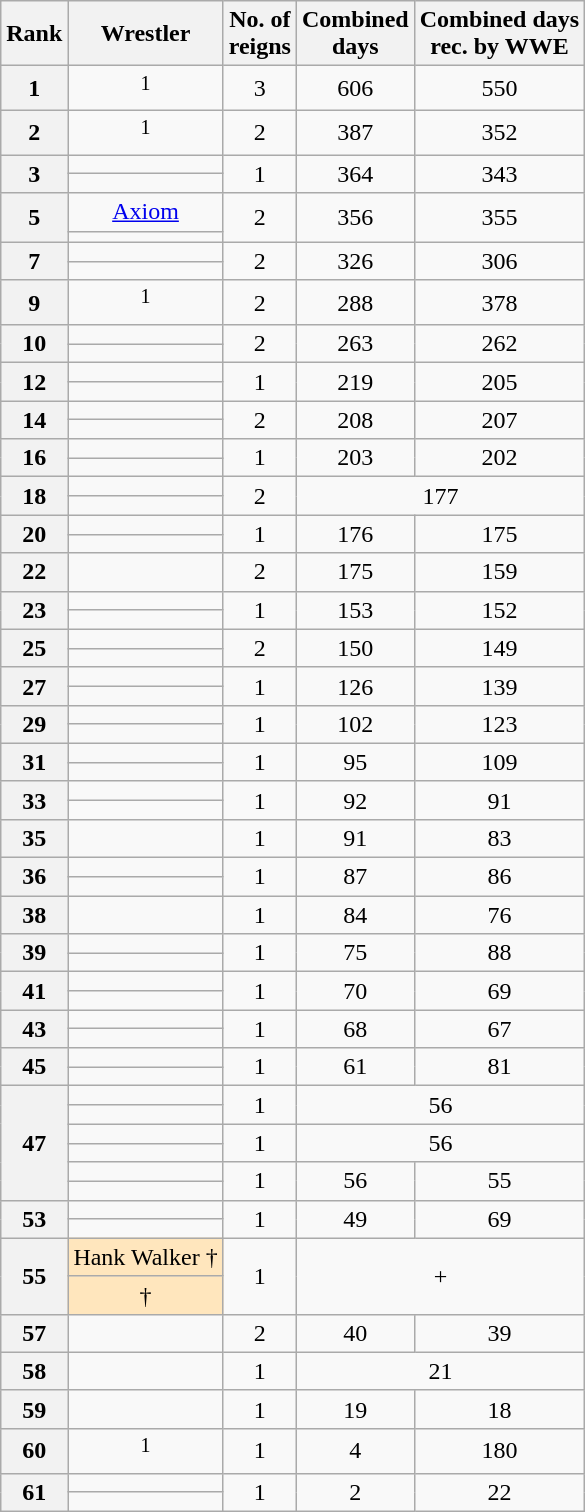<table class="wikitable sortable" style="text-align: center">
<tr>
<th>Rank</th>
<th>Wrestler</th>
<th>No. of<br>reigns</th>
<th>Combined<br>days</th>
<th>Combined days<br>rec. by WWE</th>
</tr>
<tr>
<th>1</th>
<td><sup>1</sup></td>
<td>3</td>
<td>606</td>
<td>550</td>
</tr>
<tr>
<th>2</th>
<td><sup>1</sup></td>
<td>2</td>
<td>387</td>
<td>352</td>
</tr>
<tr>
<th rowspan=2>3</th>
<td></td>
<td rowspan=2>1</td>
<td rowspan=2>364</td>
<td rowspan="2">343</td>
</tr>
<tr>
<td></td>
</tr>
<tr>
<th rowspan=2>5</th>
<td><a href='#'>Axiom</a></td>
<td rowspan=2>2</td>
<td rowspan=2>356</td>
<td rowspan="2">355</td>
</tr>
<tr>
<td></td>
</tr>
<tr>
<th rowspan=2>7</th>
<td></td>
<td rowspan=2>2</td>
<td rowspan=2>326</td>
<td rowspan="2">306</td>
</tr>
<tr>
<td></td>
</tr>
<tr>
<th>9</th>
<td><sup>1</sup></td>
<td>2</td>
<td>288</td>
<td>378</td>
</tr>
<tr>
<th rowspan=2>10</th>
<td></td>
<td rowspan=2>2</td>
<td rowspan="2">263</td>
<td rowspan="2">262</td>
</tr>
<tr>
<td></td>
</tr>
<tr>
<th rowspan=2>12</th>
<td></td>
<td rowspan=2>1</td>
<td rowspan=2>219</td>
<td rowspan="2">205</td>
</tr>
<tr>
<td></td>
</tr>
<tr>
<th rowspan=2>14</th>
<td></td>
<td rowspan=2>2</td>
<td rowspan=2>208</td>
<td rowspan="2">207</td>
</tr>
<tr>
<td></td>
</tr>
<tr>
<th rowspan=2>16</th>
<td></td>
<td rowspan=2>1</td>
<td rowspan=2>203</td>
<td rowspan="2">202</td>
</tr>
<tr>
<td></td>
</tr>
<tr>
<th rowspan=2>18</th>
<td></td>
<td rowspan=2>2</td>
<td colspan="2" rowspan="2">177</td>
</tr>
<tr>
<td></td>
</tr>
<tr>
<th rowspan=2>20</th>
<td></td>
<td rowspan=2>1</td>
<td rowspan=2>176</td>
<td rowspan="2">175</td>
</tr>
<tr>
<td></td>
</tr>
<tr>
<th>22</th>
<td></td>
<td>2</td>
<td>175</td>
<td>159</td>
</tr>
<tr>
<th rowspan=2>23</th>
<td></td>
<td rowspan=2>1</td>
<td rowspan=2>153</td>
<td rowspan="2">152</td>
</tr>
<tr>
<td></td>
</tr>
<tr>
<th rowspan=2>25</th>
<td></td>
<td rowspan=2>2</td>
<td rowspan=2>150</td>
<td rowspan="2">149</td>
</tr>
<tr>
<td></td>
</tr>
<tr>
<th rowspan=2>27</th>
<td></td>
<td rowspan=2>1</td>
<td rowspan=2>126</td>
<td rowspan="2">139</td>
</tr>
<tr>
<td></td>
</tr>
<tr>
<th rowspan=2>29</th>
<td></td>
<td rowspan=2>1</td>
<td rowspan=2>102</td>
<td rowspan="2">123</td>
</tr>
<tr>
<td></td>
</tr>
<tr>
<th rowspan=2>31</th>
<td></td>
<td rowspan=2>1</td>
<td rowspan=2>95</td>
<td rowspan="2">109</td>
</tr>
<tr>
<td></td>
</tr>
<tr>
<th rowspan=2>33</th>
<td></td>
<td rowspan=2>1</td>
<td rowspan=2>92</td>
<td rowspan="2">91</td>
</tr>
<tr>
<td></td>
</tr>
<tr>
<th>35</th>
<td></td>
<td>1</td>
<td>91</td>
<td>83</td>
</tr>
<tr>
<th rowspan=2>36</th>
<td></td>
<td rowspan=2>1</td>
<td rowspan=2>87</td>
<td rowspan="2">86</td>
</tr>
<tr>
<td></td>
</tr>
<tr>
<th>38</th>
<td></td>
<td>1</td>
<td>84</td>
<td>76</td>
</tr>
<tr>
<th rowspan=2>39</th>
<td></td>
<td rowspan=2>1</td>
<td rowspan=2>75</td>
<td rowspan="2">88</td>
</tr>
<tr>
<td></td>
</tr>
<tr>
<th rowspan=2>41</th>
<td></td>
<td rowspan=2>1</td>
<td rowspan=2>70</td>
<td rowspan="2">69</td>
</tr>
<tr>
<td></td>
</tr>
<tr>
<th rowspan=2>43</th>
<td></td>
<td rowspan=2>1</td>
<td rowspan=2>68</td>
<td rowspan="2">67</td>
</tr>
<tr>
<td></td>
</tr>
<tr>
<th rowspan=2>45</th>
<td></td>
<td rowspan=2>1</td>
<td rowspan=2>61</td>
<td rowspan="2">81</td>
</tr>
<tr>
<td></td>
</tr>
<tr>
<th rowspan=6>47</th>
<td></td>
<td rowspan="2">1</td>
<td colspan="2" rowspan="2">56</td>
</tr>
<tr>
<td></td>
</tr>
<tr>
<td></td>
<td rowspan="2">1</td>
<td colspan="2" rowspan="2">56</td>
</tr>
<tr>
<td></td>
</tr>
<tr>
<td></td>
<td rowspan="2">1</td>
<td rowspan="2">56</td>
<td rowspan="2">55</td>
</tr>
<tr>
<td></td>
</tr>
<tr>
<th rowspan=2>53</th>
<td></td>
<td rowspan=2>1</td>
<td rowspan=2>49</td>
<td rowspan="2">69</td>
</tr>
<tr>
<td></td>
</tr>
<tr>
<th rowspan=2>55</th>
<td style="background: #ffe6bd">Hank Walker †</td>
<td rowspan="2">1</td>
<td colspan="2" rowspan="2">+</td>
</tr>
<tr>
<td style="background: #ffe6bd"> †</td>
</tr>
<tr>
<th>57</th>
<td></td>
<td>2</td>
<td>40</td>
<td>39</td>
</tr>
<tr>
<th>58</th>
<td></td>
<td>1</td>
<td colspan="2">21</td>
</tr>
<tr>
<th>59</th>
<td></td>
<td>1</td>
<td>19</td>
<td>18</td>
</tr>
<tr>
<th>60</th>
<td><sup>1</sup></td>
<td>1</td>
<td>4</td>
<td>180</td>
</tr>
<tr>
<th rowspan=2>61</th>
<td></td>
<td rowspan=2>1</td>
<td rowspan=2>2</td>
<td rowspan="2">22</td>
</tr>
<tr>
<td></td>
</tr>
</table>
